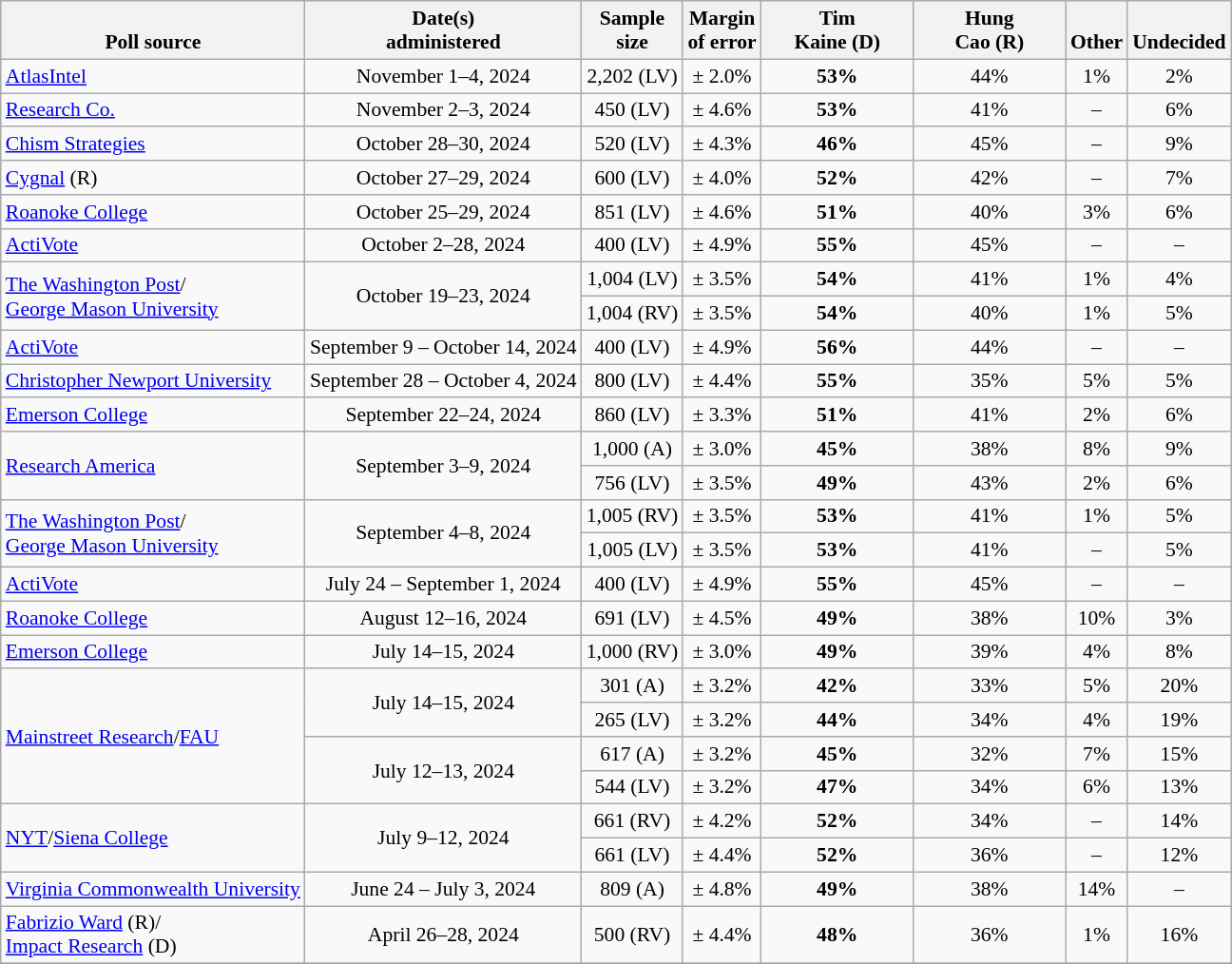<table class="wikitable" style="font-size:90%;text-align:center;">
<tr valign=bottom>
<th>Poll source</th>
<th>Date(s)<br>administered</th>
<th>Sample<br>size</th>
<th>Margin<br>of error</th>
<th style="width:100px;">Tim<br>Kaine (D)</th>
<th style="width:100px;">Hung<br>Cao (R)</th>
<th>Other</th>
<th>Undecided</th>
</tr>
<tr>
<td style="text-align:left;"><a href='#'>AtlasIntel</a></td>
<td>November 1–4, 2024</td>
<td>2,202 (LV)</td>
<td>± 2.0%</td>
<td><strong>53%</strong></td>
<td>44%</td>
<td>1%</td>
<td>2%</td>
</tr>
<tr>
<td style="text-align:left;"><a href='#'>Research Co.</a></td>
<td>November 2–3, 2024</td>
<td>450 (LV)</td>
<td>± 4.6%</td>
<td><strong>53%</strong></td>
<td>41%</td>
<td>–</td>
<td>6%</td>
</tr>
<tr>
<td style="text-align:left;"><a href='#'>Chism Strategies</a></td>
<td>October 28–30, 2024</td>
<td>520 (LV)</td>
<td>± 4.3%</td>
<td><strong>46%</strong></td>
<td>45%</td>
<td>–</td>
<td>9%</td>
</tr>
<tr>
<td style="text-align:left;"><a href='#'>Cygnal</a> (R)</td>
<td>October 27–29, 2024</td>
<td>600 (LV)</td>
<td>± 4.0%</td>
<td><strong>52%</strong></td>
<td>42%</td>
<td>–</td>
<td>7%</td>
</tr>
<tr>
<td style="text-align:left;"><a href='#'>Roanoke College</a></td>
<td>October 25–29, 2024</td>
<td>851 (LV)</td>
<td>± 4.6%</td>
<td><strong>51%</strong></td>
<td>40%</td>
<td>3%</td>
<td>6%</td>
</tr>
<tr>
<td style="text-align:left;"><a href='#'>ActiVote</a></td>
<td>October 2–28, 2024</td>
<td>400 (LV)</td>
<td>± 4.9%</td>
<td><strong>55%</strong></td>
<td>45%</td>
<td>–</td>
<td>–</td>
</tr>
<tr>
<td style="text-align:left;" rowspan="2"><a href='#'>The Washington Post</a>/<a href='#'><br>George Mason University</a></td>
<td rowspan="2">October 19–23, 2024</td>
<td>1,004 (LV)</td>
<td>± 3.5%</td>
<td><strong>54%</strong></td>
<td>41%</td>
<td>1%</td>
<td>4%</td>
</tr>
<tr>
<td>1,004 (RV)</td>
<td>± 3.5%</td>
<td><strong>54%</strong></td>
<td>40%</td>
<td>1%</td>
<td>5%</td>
</tr>
<tr>
<td style="text-align:left;"><a href='#'>ActiVote</a></td>
<td>September 9 – October 14, 2024</td>
<td>400 (LV)</td>
<td>± 4.9%</td>
<td><strong>56%</strong></td>
<td>44%</td>
<td>–</td>
<td>–</td>
</tr>
<tr>
<td style="text-align:left;"><a href='#'>Christopher Newport University</a></td>
<td>September 28 – October 4, 2024</td>
<td>800 (LV)</td>
<td>± 4.4%</td>
<td><strong>55%</strong></td>
<td>35%</td>
<td>5%</td>
<td>5%</td>
</tr>
<tr>
<td style="text-align:left;"><a href='#'>Emerson College</a></td>
<td>September 22–24, 2024</td>
<td>860 (LV)</td>
<td>± 3.3%</td>
<td><strong>51%</strong></td>
<td>41%</td>
<td>2%</td>
<td>6%</td>
</tr>
<tr>
<td style="text-align:left;" rowspan="2"><a href='#'>Research America</a></td>
<td rowspan="2">September 3–9, 2024</td>
<td>1,000 (A)</td>
<td>± 3.0%</td>
<td><strong>45%</strong></td>
<td>38%</td>
<td>8%</td>
<td>9%</td>
</tr>
<tr>
<td>756 (LV)</td>
<td>± 3.5%</td>
<td><strong>49%</strong></td>
<td>43%</td>
<td>2%</td>
<td>6%</td>
</tr>
<tr>
<td style="text-align:left;" rowspan="2"><a href='#'>The Washington Post</a>/<a href='#'><br>George Mason University</a></td>
<td rowspan="2">September 4–8, 2024</td>
<td>1,005 (RV)</td>
<td>± 3.5%</td>
<td><strong>53%</strong></td>
<td>41%</td>
<td>1%</td>
<td>5%</td>
</tr>
<tr>
<td>1,005 (LV)</td>
<td>± 3.5%</td>
<td><strong>53%</strong></td>
<td>41%</td>
<td>–</td>
<td>5%</td>
</tr>
<tr>
<td style="text-align:left;"><a href='#'>ActiVote</a></td>
<td>July 24 – September 1, 2024</td>
<td>400 (LV)</td>
<td>± 4.9%</td>
<td><strong>55%</strong></td>
<td>45%</td>
<td>–</td>
<td>–</td>
</tr>
<tr>
<td style="text-align:left;"><a href='#'>Roanoke College</a></td>
<td>August 12–16, 2024</td>
<td>691 (LV)</td>
<td>± 4.5%</td>
<td><strong>49%</strong></td>
<td>38%</td>
<td>10%</td>
<td>3%</td>
</tr>
<tr>
<td style="text-align:left;"><a href='#'>Emerson College</a></td>
<td>July 14–15, 2024</td>
<td>1,000 (RV)</td>
<td>± 3.0%</td>
<td><strong>49%</strong></td>
<td>39%</td>
<td>4%</td>
<td>8%</td>
</tr>
<tr>
<td style="text-align:left;" rowspan="4"><a href='#'>Mainstreet Research</a>/<a href='#'>FAU</a></td>
<td rowspan="2">July 14–15, 2024</td>
<td>301 (A)</td>
<td>± 3.2%</td>
<td><strong>42%</strong></td>
<td>33%</td>
<td>5%</td>
<td>20%</td>
</tr>
<tr>
<td>265 (LV)</td>
<td>± 3.2%</td>
<td><strong>44%</strong></td>
<td>34%</td>
<td>4%</td>
<td>19%</td>
</tr>
<tr>
<td rowspan="2">July 12–13, 2024</td>
<td>617 (A)</td>
<td>± 3.2%</td>
<td><strong>45%</strong></td>
<td>32%</td>
<td>7%</td>
<td>15%</td>
</tr>
<tr>
<td>544 (LV)</td>
<td>± 3.2%</td>
<td><strong>47%</strong></td>
<td>34%</td>
<td>6%</td>
<td>13%</td>
</tr>
<tr>
<td style="text-align:left;" rowspan="2"><a href='#'>NYT</a>/<a href='#'>Siena College</a></td>
<td rowspan="2">July 9–12, 2024</td>
<td>661 (RV)</td>
<td>± 4.2%</td>
<td><strong>52%</strong></td>
<td>34%</td>
<td>–</td>
<td>14%</td>
</tr>
<tr>
<td>661 (LV)</td>
<td>± 4.4%</td>
<td><strong>52%</strong></td>
<td>36%</td>
<td>–</td>
<td>12%</td>
</tr>
<tr>
<td style="text-align:left;"><a href='#'>Virginia Commonwealth University</a></td>
<td>June 24 – July 3, 2024</td>
<td>809 (A)</td>
<td>± 4.8%</td>
<td><strong>49%</strong></td>
<td>38%</td>
<td>14%</td>
<td>–</td>
</tr>
<tr>
<td style="text-align:left;"><a href='#'>Fabrizio Ward</a> (R)/<a href='#'><br>Impact Research</a> (D)</td>
<td>April 26–28, 2024</td>
<td>500 (RV)</td>
<td>± 4.4%</td>
<td><strong>48%</strong></td>
<td>36%</td>
<td>1%</td>
<td>16%</td>
</tr>
<tr>
</tr>
</table>
